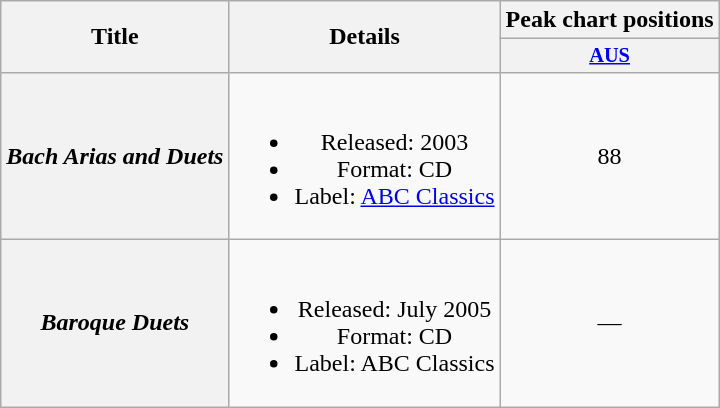<table class="wikitable plainrowheaders" style="text-align:center;" border="1">
<tr>
<th scope="col" rowspan="2">Title</th>
<th scope="col" rowspan="2">Details</th>
<th scope="col" colspan="1">Peak chart positions</th>
</tr>
<tr>
<th scope="col" style="font-size:85%"><a href='#'>AUS</a><br></th>
</tr>
<tr>
<th scope="row"><em>Bach Arias and Duets</em><br></th>
<td><br><ul><li>Released: 2003</li><li>Format: CD</li><li>Label: <a href='#'>ABC Classics</a></li></ul></td>
<td>88</td>
</tr>
<tr>
<th scope="row"><em>Baroque Duets</em><br></th>
<td><br><ul><li>Released: July 2005</li><li>Format: CD</li><li>Label: ABC Classics</li></ul></td>
<td>—</td>
</tr>
</table>
